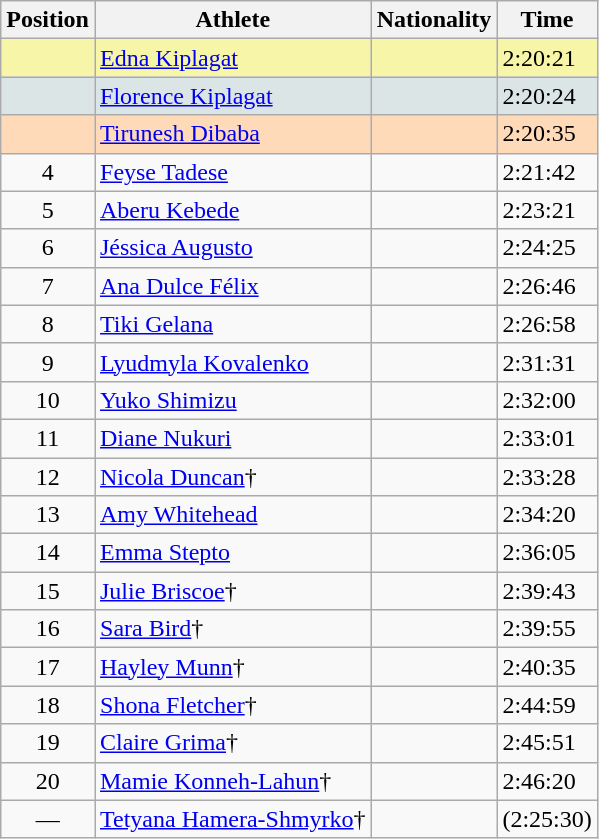<table class="wikitable sortable">
<tr>
<th>Position</th>
<th>Athlete</th>
<th>Nationality</th>
<th>Time</th>
</tr>
<tr bgcolor=#F7F6A8>
<td align=center></td>
<td><a href='#'>Edna Kiplagat</a></td>
<td></td>
<td>2:20:21</td>
</tr>
<tr bgcolor=#DCE5E5>
<td align=center></td>
<td><a href='#'>Florence Kiplagat</a></td>
<td></td>
<td>2:20:24</td>
</tr>
<tr bgcolor=#FFDAB9>
<td align=center></td>
<td><a href='#'>Tirunesh Dibaba</a></td>
<td></td>
<td>2:20:35</td>
</tr>
<tr>
<td align=center>4</td>
<td><a href='#'>Feyse Tadese</a></td>
<td></td>
<td>2:21:42</td>
</tr>
<tr>
<td align=center>5</td>
<td><a href='#'>Aberu Kebede</a></td>
<td></td>
<td>2:23:21</td>
</tr>
<tr>
<td align=center>6</td>
<td><a href='#'>Jéssica Augusto</a></td>
<td></td>
<td>2:24:25</td>
</tr>
<tr>
<td align=center>7</td>
<td><a href='#'>Ana Dulce Félix</a></td>
<td></td>
<td>2:26:46</td>
</tr>
<tr>
<td align=center>8</td>
<td><a href='#'>Tiki Gelana</a></td>
<td></td>
<td>2:26:58</td>
</tr>
<tr>
<td align=center>9</td>
<td><a href='#'>Lyudmyla Kovalenko</a></td>
<td></td>
<td>2:31:31</td>
</tr>
<tr>
<td align=center>10</td>
<td><a href='#'>Yuko Shimizu</a></td>
<td></td>
<td>2:32:00</td>
</tr>
<tr>
<td align=center>11</td>
<td><a href='#'>Diane Nukuri</a></td>
<td></td>
<td>2:33:01</td>
</tr>
<tr>
<td align=center>12</td>
<td><a href='#'>Nicola Duncan</a>†</td>
<td></td>
<td>2:33:28</td>
</tr>
<tr>
<td align=center>13</td>
<td><a href='#'>Amy Whitehead</a></td>
<td></td>
<td>2:34:20</td>
</tr>
<tr>
<td align=center>14</td>
<td><a href='#'>Emma Stepto</a></td>
<td></td>
<td>2:36:05</td>
</tr>
<tr>
<td align=center>15</td>
<td><a href='#'>Julie Briscoe</a>†</td>
<td></td>
<td>2:39:43</td>
</tr>
<tr>
<td align=center>16</td>
<td><a href='#'>Sara Bird</a>†</td>
<td></td>
<td>2:39:55</td>
</tr>
<tr>
<td align=center>17</td>
<td><a href='#'>Hayley Munn</a>†</td>
<td></td>
<td>2:40:35</td>
</tr>
<tr>
<td align=center>18</td>
<td><a href='#'>Shona Fletcher</a>†</td>
<td></td>
<td>2:44:59</td>
</tr>
<tr>
<td align=center>19</td>
<td><a href='#'>Claire Grima</a>†</td>
<td></td>
<td>2:45:51</td>
</tr>
<tr>
<td align=center>20</td>
<td><a href='#'>Mamie Konneh-Lahun</a>†</td>
<td></td>
<td>2:46:20</td>
</tr>
<tr>
<td align=center>—</td>
<td><a href='#'>Tetyana Hamera-Shmyrko</a>†</td>
<td></td>
<td> (2:25:30)</td>
</tr>
</table>
